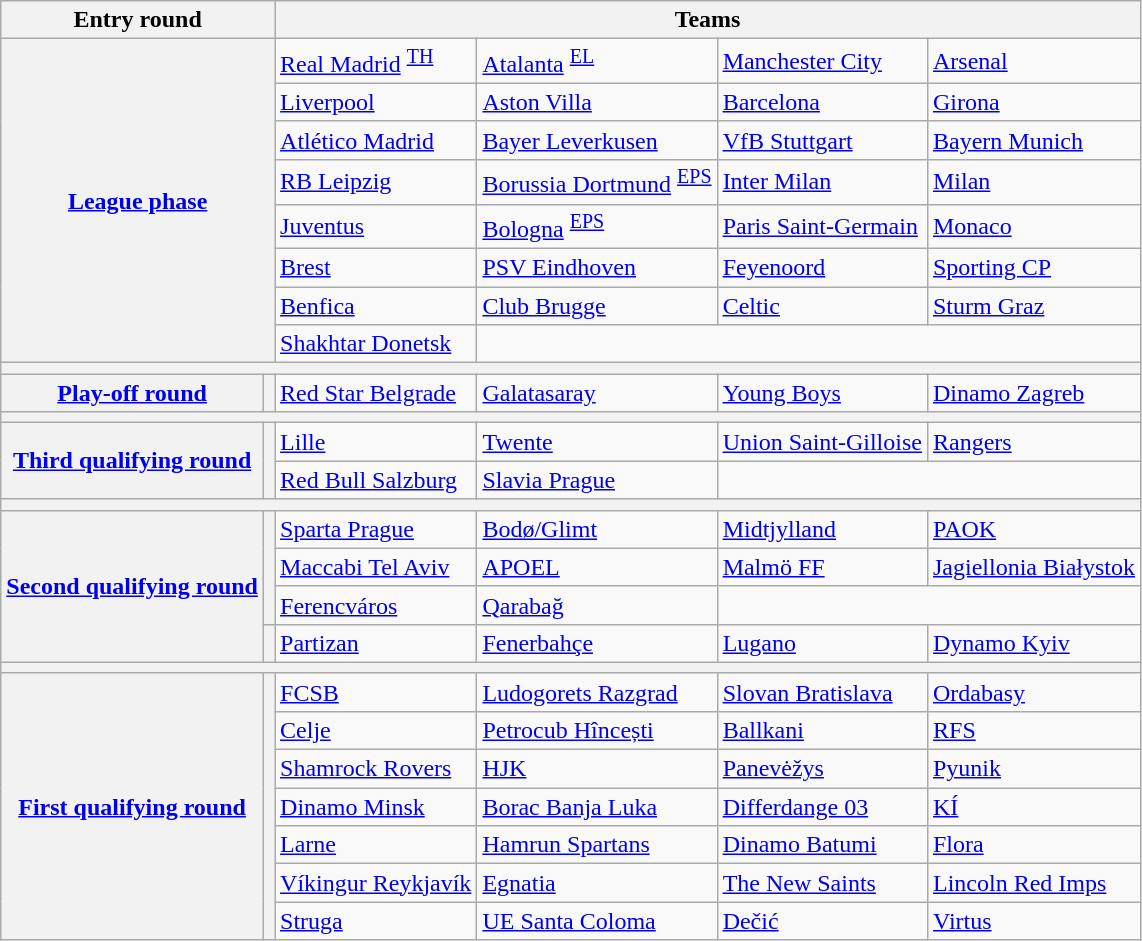<table class="wikitable">
<tr>
<th colspan=2>Entry round</th>
<th colspan=4>Teams</th>
</tr>
<tr>
<th colspan=2 rowspan=8><a href='#'>League phase</a></th>
<td> <a href='#'>Real Madrid</a> <sup><a href='#'>TH</a></sup></td>
<td> <a href='#'>Atalanta</a> <sup><a href='#'>EL</a></sup></td>
<td> <a href='#'>Manchester City</a> </td>
<td> <a href='#'>Arsenal</a> </td>
</tr>
<tr>
<td> <a href='#'>Liverpool</a> </td>
<td> <a href='#'>Aston Villa</a> </td>
<td> <a href='#'>Barcelona</a> </td>
<td> <a href='#'>Girona</a> </td>
</tr>
<tr>
<td> <a href='#'>Atlético Madrid</a> </td>
<td> <a href='#'>Bayer Leverkusen</a> </td>
<td> <a href='#'>VfB Stuttgart</a> </td>
<td> <a href='#'>Bayern Munich</a> </td>
</tr>
<tr>
<td> <a href='#'>RB Leipzig</a> </td>
<td> <a href='#'>Borussia Dortmund</a> <sup><a href='#'>EPS</a></sup></td>
<td> <a href='#'>Inter Milan</a> </td>
<td> <a href='#'>Milan</a> </td>
</tr>
<tr>
<td> <a href='#'>Juventus</a> </td>
<td> <a href='#'>Bologna</a> <sup><a href='#'>EPS</a></sup></td>
<td> <a href='#'>Paris Saint-Germain</a> </td>
<td> <a href='#'>Monaco</a> </td>
</tr>
<tr>
<td> <a href='#'>Brest</a> </td>
<td> <a href='#'>PSV Eindhoven</a> </td>
<td> <a href='#'>Feyenoord</a> </td>
<td> <a href='#'>Sporting CP</a> </td>
</tr>
<tr>
<td> <a href='#'>Benfica</a> </td>
<td> <a href='#'>Club Brugge</a> </td>
<td> <a href='#'>Celtic</a> </td>
<td> <a href='#'>Sturm Graz</a> </td>
</tr>
<tr>
<td> <a href='#'>Shakhtar Donetsk</a> </td>
<td colspan=3></td>
</tr>
<tr>
<th colspan=6></th>
</tr>
<tr>
<th><a href='#'>Play-off round</a></th>
<th></th>
<td> <a href='#'>Red Star Belgrade</a> </td>
<td> <a href='#'>Galatasaray</a> </td>
<td> <a href='#'>Young Boys</a> </td>
<td> <a href='#'>Dinamo Zagreb</a> </td>
</tr>
<tr>
<th colspan=6></th>
</tr>
<tr>
<th rowspan=2><a href='#'>Third qualifying round</a></th>
<th rowspan=2></th>
<td> <a href='#'>Lille</a> </td>
<td> <a href='#'>Twente</a> </td>
<td> <a href='#'>Union Saint-Gilloise</a> </td>
<td> <a href='#'>Rangers</a> </td>
</tr>
<tr>
<td> <a href='#'>Red Bull Salzburg</a> </td>
<td> <a href='#'>Slavia Prague</a> </td>
<td colspan=2></td>
</tr>
<tr>
<th colspan=6></th>
</tr>
<tr>
<th rowspan=4><a href='#'>Second qualifying round</a></th>
<th rowspan=3></th>
<td> <a href='#'>Sparta Prague</a> </td>
<td> <a href='#'>Bodø/Glimt</a> </td>
<td> <a href='#'>Midtjylland</a> </td>
<td> <a href='#'>PAOK</a> </td>
</tr>
<tr>
<td> <a href='#'>Maccabi Tel Aviv</a> </td>
<td> <a href='#'>APOEL</a> </td>
<td> <a href='#'>Malmö FF</a> </td>
<td> <a href='#'>Jagiellonia Białystok</a> </td>
</tr>
<tr>
<td> <a href='#'>Ferencváros</a> </td>
<td> <a href='#'>Qarabağ</a> </td>
<td colspan=2></td>
</tr>
<tr>
<th></th>
<td> <a href='#'>Partizan</a> </td>
<td> <a href='#'>Fenerbahçe</a> </td>
<td> <a href='#'>Lugano</a> </td>
<td> <a href='#'>Dynamo Kyiv</a> </td>
</tr>
<tr>
<th colspan=6></th>
</tr>
<tr>
<th rowspan=7><a href='#'>First qualifying round</a></th>
<th rowspan=7></th>
<td> <a href='#'>FCSB</a> </td>
<td> <a href='#'>Ludogorets Razgrad</a> </td>
<td> <a href='#'>Slovan Bratislava</a> </td>
<td> <a href='#'>Ordabasy</a> </td>
</tr>
<tr>
<td> <a href='#'>Celje</a> </td>
<td> <a href='#'>Petrocub Hîncești</a> </td>
<td> <a href='#'>Ballkani</a> </td>
<td> <a href='#'>RFS</a> </td>
</tr>
<tr>
<td> <a href='#'>Shamrock Rovers</a> </td>
<td> <a href='#'>HJK</a> </td>
<td> <a href='#'>Panevėžys</a> </td>
<td> <a href='#'>Pyunik</a> </td>
</tr>
<tr>
<td> <a href='#'>Dinamo Minsk</a> </td>
<td> <a href='#'>Borac Banja Luka</a> </td>
<td> <a href='#'>Differdange 03</a> </td>
<td> <a href='#'>KÍ</a> </td>
</tr>
<tr>
<td> <a href='#'>Larne</a> </td>
<td> <a href='#'>Hamrun Spartans</a> </td>
<td> <a href='#'>Dinamo Batumi</a> </td>
<td> <a href='#'>Flora</a> </td>
</tr>
<tr>
<td> <a href='#'>Víkingur Reykjavík</a> </td>
<td> <a href='#'>Egnatia</a> </td>
<td> <a href='#'>The New Saints</a> </td>
<td> <a href='#'>Lincoln Red Imps</a> </td>
</tr>
<tr>
<td> <a href='#'>Struga</a> </td>
<td> <a href='#'>UE Santa Coloma</a> </td>
<td> <a href='#'>Dečić</a> </td>
<td> <a href='#'>Virtus</a> </td>
</tr>
</table>
